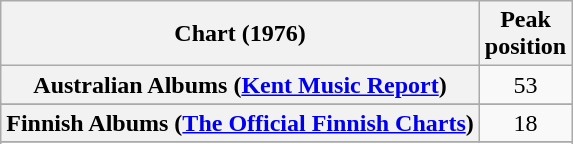<table class="wikitable sortable plainrowheaders">
<tr>
<th>Chart (1976)</th>
<th>Peak<br>position</th>
</tr>
<tr>
<th scope="row">Australian Albums (<a href='#'>Kent Music Report</a>)</th>
<td align="center">53</td>
</tr>
<tr>
</tr>
<tr>
<th scope="row">Finnish Albums (<a href='#'>The Official Finnish Charts</a>)</th>
<td align="center">18</td>
</tr>
<tr>
</tr>
<tr>
</tr>
<tr>
</tr>
</table>
